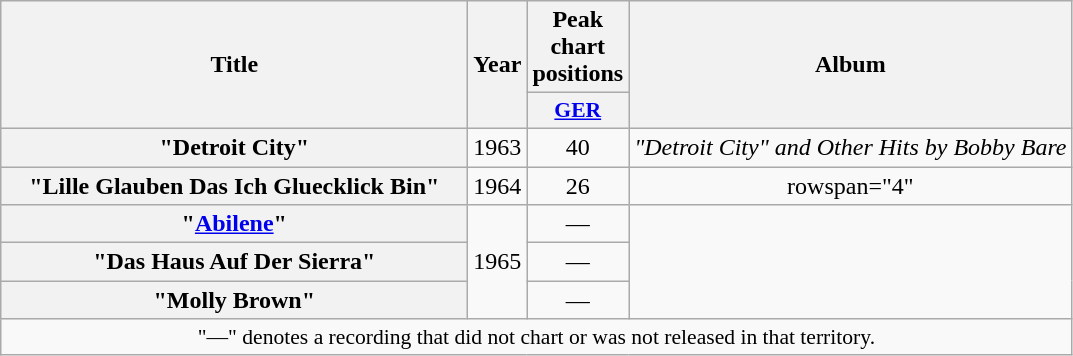<table class="wikitable plainrowheaders" style="text-align:center;">
<tr>
<th scope="col" rowspan="2" style="width:19em;">Title</th>
<th scope="col" rowspan="2">Year</th>
<th scope="col" colspan="1">Peak<br>chart<br>positions</th>
<th scope="col" rowspan="2">Album</th>
</tr>
<tr>
<th scope="col" style="width:3em;font-size:90%;"><a href='#'>GER</a><br></th>
</tr>
<tr>
<th scope="row">"Detroit City" </th>
<td>1963</td>
<td>40</td>
<td><em>"Detroit City" and Other Hits by Bobby Bare</em></td>
</tr>
<tr>
<th scope="row">"Lille Glauben Das Ich Gluecklick Bin"</th>
<td>1964</td>
<td>26</td>
<td>rowspan="4" </td>
</tr>
<tr>
<th scope="row">"<a href='#'>Abilene</a>"</th>
<td rowspan="3">1965</td>
<td>—</td>
</tr>
<tr>
<th scope="row">"Das Haus Auf Der Sierra"</th>
<td>—</td>
</tr>
<tr>
<th scope="row">"Molly Brown"</th>
<td>—</td>
</tr>
<tr>
<td colspan="4" style="font-size:90%">"—" denotes a recording that did not chart or was not released in that territory.</td>
</tr>
</table>
